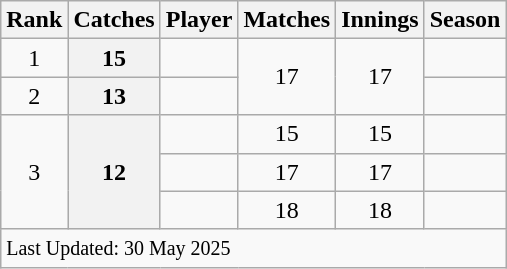<table class="wikitable">
<tr>
<th>Rank</th>
<th>Catches</th>
<th>Player</th>
<th>Matches</th>
<th>Innings</th>
<th>Season</th>
</tr>
<tr>
<td align=center>1</td>
<th scope=row style=text-align:center;>15</th>
<td></td>
<td align=center rowspan=2>17</td>
<td align=center rowspan=2>17</td>
<td></td>
</tr>
<tr>
<td align=center>2</td>
<th scope=row style=text-align:center;>13</th>
<td></td>
<td></td>
</tr>
<tr>
<td align=center rowspan=3>3</td>
<th scope=row style=text-align:center; rowspan=3>12</th>
<td></td>
<td align=center>15</td>
<td align=center>15</td>
<td></td>
</tr>
<tr>
<td></td>
<td align=center>17</td>
<td align=center>17</td>
<td></td>
</tr>
<tr>
<td></td>
<td align=center>18</td>
<td align=center>18</td>
<td></td>
</tr>
<tr class=sortbottom>
<td colspan=6><small>Last Updated: 30 May 2025</small></td>
</tr>
</table>
